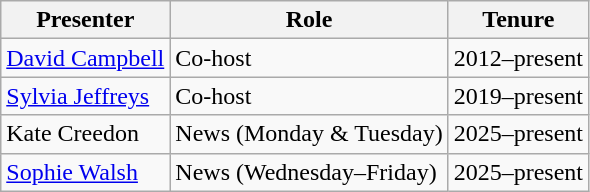<table class="wikitable">
<tr>
<th>Presenter</th>
<th>Role</th>
<th>Tenure</th>
</tr>
<tr>
<td><a href='#'>David Campbell</a></td>
<td>Co-host</td>
<td>2012–present</td>
</tr>
<tr>
<td><a href='#'>Sylvia Jeffreys</a></td>
<td>Co-host</td>
<td>2019–present</td>
</tr>
<tr>
<td>Kate Creedon</td>
<td>News (Monday & Tuesday)</td>
<td>2025–present</td>
</tr>
<tr>
<td><a href='#'>Sophie Walsh</a></td>
<td>News (Wednesday–Friday)</td>
<td>2025–present</td>
</tr>
</table>
